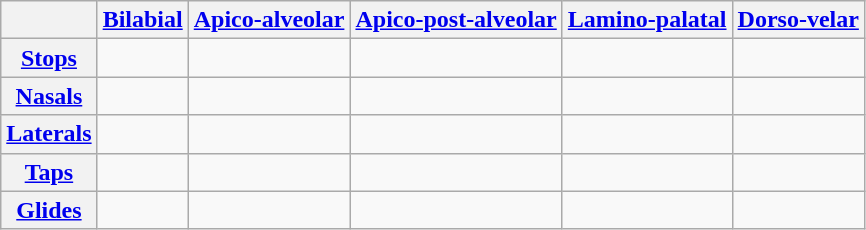<table class="wikitable" style="text-align:center">
<tr>
<th></th>
<th><a href='#'>Bilabial</a></th>
<th><a href='#'>Apico-alveolar</a></th>
<th><a href='#'>Apico-post-alveolar</a></th>
<th><a href='#'>Lamino-palatal</a></th>
<th><a href='#'>Dorso-velar</a></th>
</tr>
<tr>
<th><a href='#'>Stops</a></th>
<td> </td>
<td> </td>
<td> </td>
<td> </td>
<td> </td>
</tr>
<tr>
<th><a href='#'>Nasals</a></th>
<td> </td>
<td> </td>
<td> </td>
<td> </td>
<td> </td>
</tr>
<tr>
<th><a href='#'>Laterals</a></th>
<td></td>
<td> </td>
<td> </td>
<td> </td>
<td></td>
</tr>
<tr>
<th><a href='#'>Taps</a></th>
<td></td>
<td> </td>
<td></td>
<td></td>
<td></td>
</tr>
<tr>
<th><a href='#'>Glides</a></th>
<td> </td>
<td></td>
<td> </td>
<td> </td>
<td></td>
</tr>
</table>
